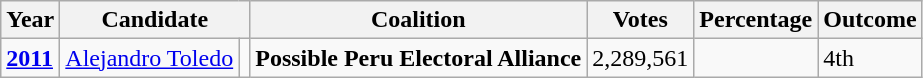<table class="wikitable">
<tr>
<th>Year</th>
<th colspan="2">Candidate</th>
<th>Coalition</th>
<th>Votes</th>
<th>Percentage</th>
<th>Outcome</th>
</tr>
<tr>
<td><strong><a href='#'>2011</a></strong></td>
<td><a href='#'>Alejandro Toledo</a></td>
<td></td>
<td><strong>Possible Peru Electoral Alliance</strong> </td>
<td>2,289,561</td>
<td></td>
<td>4th</td>
</tr>
</table>
